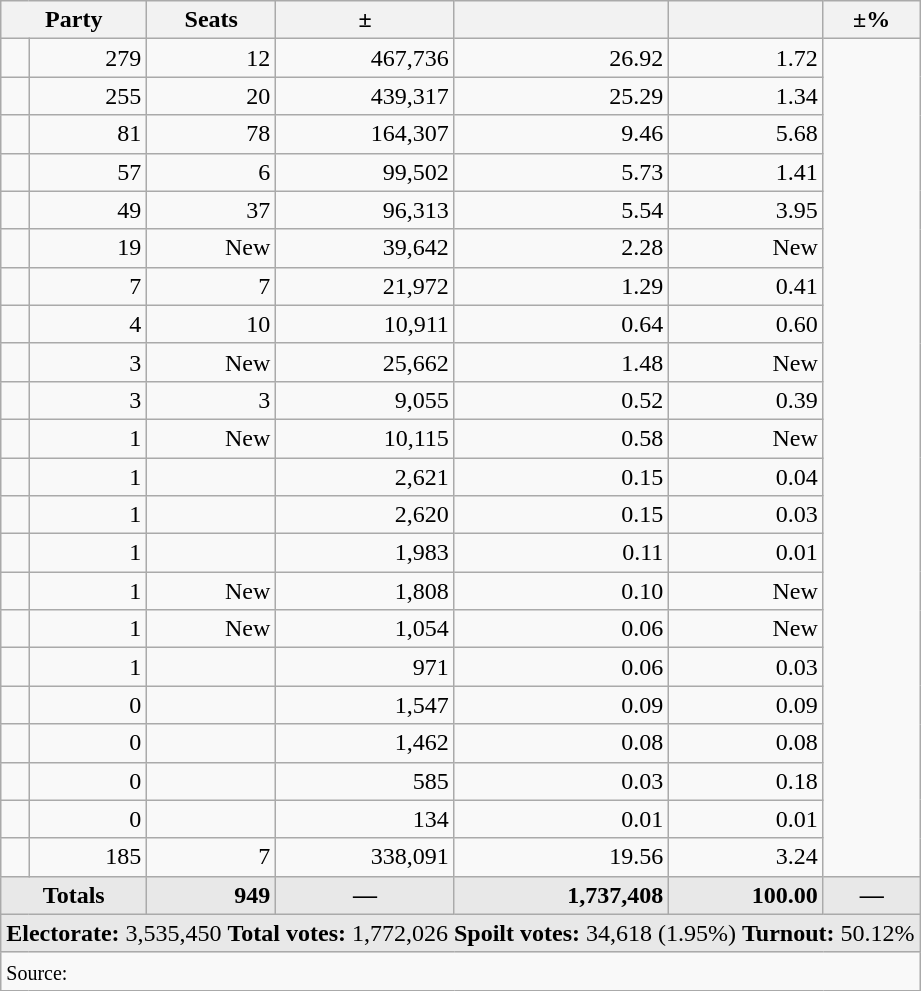<table class= "wikitable sortable">
<tr>
<th colspan=2 align=center>Party</th>
<th>Seats</th>
<th>±</th>
<th></th>
<th></th>
<th>±%</th>
</tr>
<tr>
<td></td>
<td align=right>279</td>
<td align=right>12</td>
<td align=right>467,736</td>
<td align=right>26.92</td>
<td align=right>1.72</td>
</tr>
<tr>
<td></td>
<td align=right>255</td>
<td align=right>20</td>
<td align=right>439,317</td>
<td align=right>25.29</td>
<td align=right>1.34</td>
</tr>
<tr>
<td></td>
<td align=right>81</td>
<td align=right>78</td>
<td align=right>164,307</td>
<td align=right>9.46</td>
<td align=right>5.68</td>
</tr>
<tr>
<td></td>
<td align=right>57</td>
<td align=right>6</td>
<td align=right>99,502</td>
<td align=right>5.73</td>
<td align=right>1.41</td>
</tr>
<tr>
<td></td>
<td align=right>49</td>
<td align=right>37</td>
<td align=right>96,313</td>
<td align=right>5.54</td>
<td align=right>3.95</td>
</tr>
<tr>
<td></td>
<td align=right>19</td>
<td align=right>New</td>
<td align=right>39,642</td>
<td align=right>2.28</td>
<td align=right>New</td>
</tr>
<tr>
<td></td>
<td align=right>7</td>
<td align=right>7</td>
<td align=right>21,972</td>
<td align=right>1.29</td>
<td align=right>0.41</td>
</tr>
<tr>
<td></td>
<td align=right>4</td>
<td align=right>10</td>
<td align=right>10,911</td>
<td align=right>0.64</td>
<td align=right>0.60</td>
</tr>
<tr>
<td></td>
<td align=right>3</td>
<td align=right>New</td>
<td align=right>25,662</td>
<td align=right>1.48</td>
<td align=right>New</td>
</tr>
<tr>
<td></td>
<td align=right>3</td>
<td align=right>3</td>
<td align=right>9,055</td>
<td align=right>0.52</td>
<td align=right>0.39</td>
</tr>
<tr>
<td></td>
<td align=right>1</td>
<td align=right>New</td>
<td align=right>10,115</td>
<td align=right>0.58</td>
<td align=right>New</td>
</tr>
<tr>
<td></td>
<td align=right>1</td>
<td align=right></td>
<td align=right>2,621</td>
<td align=right>0.15</td>
<td align=right>0.04</td>
</tr>
<tr>
<td></td>
<td align=right>1</td>
<td align=right></td>
<td align=right>2,620</td>
<td align=right>0.15</td>
<td align=right>0.03</td>
</tr>
<tr>
<td></td>
<td align=right>1</td>
<td align=right></td>
<td align=right>1,983</td>
<td align=right>0.11</td>
<td align=right>0.01</td>
</tr>
<tr>
<td></td>
<td align=right>1</td>
<td align=right>New</td>
<td align=right>1,808</td>
<td align=right>0.10</td>
<td align=right>New</td>
</tr>
<tr>
<td></td>
<td align=right>1</td>
<td align=right>New</td>
<td align=right>1,054</td>
<td align=right>0.06</td>
<td align=right>New</td>
</tr>
<tr>
<td></td>
<td align=right>1</td>
<td align=right></td>
<td align=right>971</td>
<td align=right>0.06</td>
<td align=right>0.03</td>
</tr>
<tr>
<td></td>
<td align=right>0</td>
<td align=right></td>
<td align=right>1,547</td>
<td align=right>0.09</td>
<td align=right>0.09</td>
</tr>
<tr>
<td></td>
<td align=right>0</td>
<td align=right></td>
<td align=right>1,462</td>
<td align=right>0.08</td>
<td align=right>0.08</td>
</tr>
<tr>
<td></td>
<td align=right>0</td>
<td align=right></td>
<td align=right>585</td>
<td align=right>0.03</td>
<td align=right>0.18</td>
</tr>
<tr>
<td></td>
<td align=right>0</td>
<td align=right></td>
<td align=right>134</td>
<td align=right>0.01</td>
<td align=right>0.01</td>
</tr>
<tr>
<td></td>
<td align=right>185</td>
<td align=right>7</td>
<td align=right>338,091</td>
<td align=right>19.56</td>
<td align=right>3.24</td>
</tr>
<tr class="sortbottom" style="font-weight:bold; background:rgb(232,232,232);">
<td colspan=2 align=center>Totals</td>
<td align=right>949</td>
<td align=center>—</td>
<td align=right>1,737,408</td>
<td align=right>100.00</td>
<td align=center>—</td>
</tr>
<tr class="sortbottom" style="background:rgb(232,232,232);">
<td colspan=7><strong>Electorate:</strong> 3,535,450 <strong>Total votes:</strong> 1,772,026 <strong>Spoilt votes:</strong> 34,618 (1.95%) <strong>Turnout:</strong> 50.12%</td>
</tr>
<tr>
<td colspan="7" style="text-align:left;"><small>Source: </small></td>
</tr>
</table>
